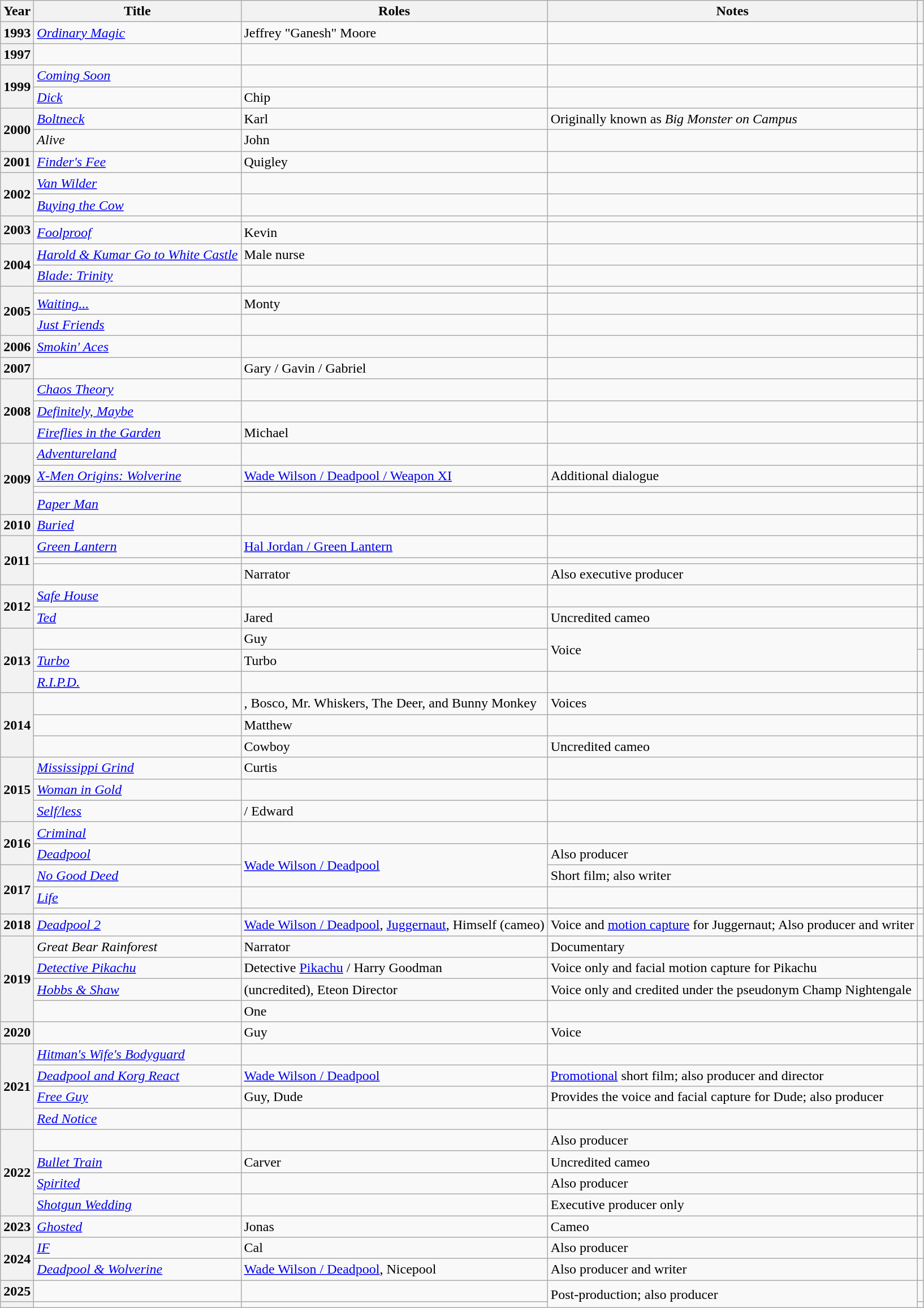<table class="wikitable plainrowheaders sortable" style="margin-right: 0;">
<tr>
<th scope="col">Year</th>
<th scope="col">Title</th>
<th scope="col">Roles</th>
<th scope="col" class="unsortable">Notes</th>
<th scope="col" class="unsortable"></th>
</tr>
<tr>
<th scope=row>1993</th>
<td><em><a href='#'>Ordinary Magic</a></em></td>
<td>Jeffrey "Ganesh" Moore</td>
<td></td>
<td style="text-align:center;"></td>
</tr>
<tr>
<th scope=row>1997</th>
<td><em></em></td>
<td></td>
<td></td>
<td style="text-align:center;"></td>
</tr>
<tr>
<th rowspan="2" scope="rowgroup">1999</th>
<td><em><a href='#'>Coming Soon</a></em></td>
<td></td>
<td></td>
<td style="text-align:center;"></td>
</tr>
<tr>
<td><em><a href='#'>Dick</a></em></td>
<td>Chip</td>
<td></td>
<td style="text-align:center;"></td>
</tr>
<tr>
<th rowspan="2" scope="rowgroup">2000</th>
<td><em><a href='#'>Boltneck</a></em></td>
<td>Karl</td>
<td>Originally known as <em>Big Monster on Campus</em></td>
<td style="text-align:center;"></td>
</tr>
<tr>
<td><em>Alive</em></td>
<td>John</td>
<td></td>
<td style="text-align:center;"></td>
</tr>
<tr>
<th scope=row>2001</th>
<td><em><a href='#'>Finder's Fee</a></em></td>
<td>Quigley</td>
<td></td>
<td style="text-align:center;"></td>
</tr>
<tr>
<th rowspan="2" scope="rowgroup">2002</th>
<td><em><a href='#'>Van Wilder</a></em></td>
<td></td>
<td></td>
<td style="text-align:center;"></td>
</tr>
<tr>
<td><em><a href='#'>Buying the Cow</a></em></td>
<td></td>
<td></td>
<td style="text-align:center;"></td>
</tr>
<tr>
<th rowspan="2" scope="rowgroup">2003</th>
<td><em></em></td>
<td></td>
<td></td>
<td style="text-align:center;"></td>
</tr>
<tr>
<td><em><a href='#'>Foolproof</a></em></td>
<td>Kevin</td>
<td></td>
<td style="text-align:center;"></td>
</tr>
<tr>
<th rowspan="2" scope="rowgroup">2004</th>
<td><em><a href='#'>Harold & Kumar Go to White Castle</a></em></td>
<td>Male nurse</td>
<td></td>
<td style="text-align:center;"></td>
</tr>
<tr>
<td><em><a href='#'>Blade: Trinity</a></em></td>
<td></td>
<td></td>
<td style="text-align:center;"></td>
</tr>
<tr>
<th rowspan="3" scope="rowgroup">2005</th>
<td><em></em></td>
<td></td>
<td></td>
<td style="text-align:center;"></td>
</tr>
<tr>
<td><em><a href='#'>Waiting...</a></em></td>
<td>Monty</td>
<td></td>
<td style="text-align:center;"></td>
</tr>
<tr>
<td><em><a href='#'>Just Friends</a></em></td>
<td></td>
<td></td>
<td style="text-align:center;"></td>
</tr>
<tr>
<th scope=row>2006</th>
<td><em><a href='#'>Smokin' Aces</a></em></td>
<td></td>
<td></td>
<td style="text-align:center;"></td>
</tr>
<tr>
<th scope=row>2007</th>
<td><em></em></td>
<td>Gary / Gavin / Gabriel</td>
<td></td>
<td style="text-align:center;"></td>
</tr>
<tr>
<th rowspan="3" scope="rowgroup">2008</th>
<td><em><a href='#'>Chaos Theory</a></em></td>
<td></td>
<td></td>
<td style="text-align:center;"></td>
</tr>
<tr>
<td><em><a href='#'>Definitely, Maybe</a></em></td>
<td></td>
<td></td>
<td style="text-align:center;"></td>
</tr>
<tr>
<td><em><a href='#'>Fireflies in the Garden</a></em></td>
<td>Michael</td>
<td></td>
<td style="text-align:center;"></td>
</tr>
<tr>
<th rowspan="4" scope="rowgroup">2009</th>
<td><em><a href='#'>Adventureland</a></em></td>
<td></td>
<td></td>
<td style="text-align:center;"></td>
</tr>
<tr>
<td><em><a href='#'>X-Men Origins: Wolverine</a></em></td>
<td><a href='#'>Wade Wilson / Deadpool / Weapon XI</a></td>
<td>Additional dialogue</td>
<td style="text-align:center;"></td>
</tr>
<tr>
<td><em></em></td>
<td></td>
<td></td>
<td style="text-align:center;"></td>
</tr>
<tr>
<td><em><a href='#'>Paper Man</a></em></td>
<td></td>
<td></td>
<td style="text-align:center;"></td>
</tr>
<tr>
<th scope=row>2010</th>
<td><em><a href='#'>Buried</a></em></td>
<td></td>
<td></td>
<td style="text-align:center;"></td>
</tr>
<tr>
<th rowspan="3" scope="rowgroup">2011</th>
<td><em><a href='#'>Green Lantern</a></em></td>
<td><a href='#'>Hal Jordan / Green Lantern</a></td>
<td></td>
<td style="text-align:center;"></td>
</tr>
<tr>
<td><em></em></td>
<td></td>
<td></td>
<td style="text-align:center;"></td>
</tr>
<tr>
<td><em></em></td>
<td>Narrator</td>
<td>Also executive producer</td>
<td style="text-align:center;"></td>
</tr>
<tr>
<th rowspan="2" scope="rowgroup">2012</th>
<td><em><a href='#'>Safe House</a></em></td>
<td></td>
<td></td>
<td style="text-align:center;"></td>
</tr>
<tr>
<td><em><a href='#'>Ted</a></em></td>
<td>Jared</td>
<td>Uncredited cameo</td>
<td style="text-align:center;"></td>
</tr>
<tr>
<th rowspan="3" scope="rowgroup">2013</th>
<td><em></em></td>
<td>Guy</td>
<td rowspan="2">Voice</td>
<td style="text-align:center;"></td>
</tr>
<tr>
<td><em><a href='#'>Turbo</a></em></td>
<td>Turbo</td>
<td style="text-align:center;"></td>
</tr>
<tr>
<td><em><a href='#'>R.I.P.D.</a></em></td>
<td></td>
<td></td>
<td style="text-align:center;"></td>
</tr>
<tr>
<th rowspan="3" scope="rowgroup">2014</th>
<td><em></em></td>
<td>, Bosco, Mr. Whiskers, The Deer, and Bunny Monkey</td>
<td>Voices</td>
<td style="text-align:center;"></td>
</tr>
<tr>
<td><em></em></td>
<td>Matthew</td>
<td></td>
<td style="text-align:center;"></td>
</tr>
<tr>
<td><em></em></td>
<td>Cowboy</td>
<td>Uncredited cameo</td>
<td style="text-align:center;"></td>
</tr>
<tr>
<th rowspan="3" scope="rowgroup">2015</th>
<td><em><a href='#'>Mississippi Grind</a></em></td>
<td>Curtis</td>
<td></td>
<td style="text-align:center;"></td>
</tr>
<tr>
<td><em><a href='#'>Woman in Gold</a></em></td>
<td></td>
<td></td>
<td style="text-align:center;"></td>
</tr>
<tr>
<td><em><a href='#'>Self/less</a></em></td>
<td> / Edward</td>
<td></td>
<td style="text-align:center;"></td>
</tr>
<tr>
<th rowspan="2" scope="rowgroup">2016</th>
<td><em><a href='#'>Criminal</a></em></td>
<td></td>
<td></td>
<td style="text-align:center;"></td>
</tr>
<tr>
<td><em><a href='#'>Deadpool</a></em></td>
<td rowspan="2"><a href='#'>Wade Wilson / Deadpool</a></td>
<td>Also producer</td>
<td style="text-align:center;"></td>
</tr>
<tr>
<th rowspan="3" scope="rowgroup">2017</th>
<td><em><a href='#'>No Good Deed</a></em></td>
<td>Short film; also writer</td>
<td style="text-align:center;"></td>
</tr>
<tr>
<td><em><a href='#'>Life</a></em></td>
<td></td>
<td></td>
<td style="text-align:center;"></td>
</tr>
<tr>
<td><em></em></td>
<td></td>
<td></td>
<td style="text-align:center;"></td>
</tr>
<tr>
<th scope="row">2018</th>
<td><em><a href='#'>Deadpool 2</a></em></td>
<td><a href='#'>Wade Wilson / Deadpool</a>, <a href='#'>Juggernaut</a>, Himself (cameo)</td>
<td>Voice and <a href='#'>motion capture</a> for Juggernaut; Also producer and writer</td>
<td style="text-align:center;"><br></td>
</tr>
<tr>
<th rowspan="4" scope="rowgroup">2019</th>
<td><em>Great Bear Rainforest</em></td>
<td>Narrator</td>
<td>Documentary</td>
<td style="text-align:center;"></td>
</tr>
<tr>
<td><em><a href='#'>Detective Pikachu</a></em></td>
<td>Detective <a href='#'>Pikachu</a> / Harry Goodman</td>
<td>Voice only and facial motion capture for Pikachu</td>
<td style="text-align:center;"></td>
</tr>
<tr>
<td><em><a href='#'>Hobbs & Shaw</a></em></td>
<td> (uncredited), Eteon Director</td>
<td>Voice only and credited under the pseudonym Champ Nightengale</td>
<td style="text-align:center;"></td>
</tr>
<tr>
<td><em></em></td>
<td>One</td>
<td></td>
<td style="text-align:center;"></td>
</tr>
<tr>
<th scope=row>2020</th>
<td><em></em></td>
<td>Guy</td>
<td>Voice</td>
<td style="text-align:center;"></td>
</tr>
<tr>
<th rowspan="4" scope="row">2021</th>
<td><em><a href='#'>Hitman's Wife's Bodyguard</a></em></td>
<td></td>
<td></td>
<td style="text-align:center;"></td>
</tr>
<tr>
<td><em><a href='#'>Deadpool and Korg React</a></em></td>
<td><a href='#'>Wade Wilson / Deadpool</a></td>
<td><a href='#'>Promotional</a> short film; also producer and director</td>
<td style="text-align:center;"></td>
</tr>
<tr>
<td><em><a href='#'>Free Guy</a></em></td>
<td>Guy, Dude</td>
<td>Provides the voice and facial capture for Dude; also producer</td>
<td style="text-align:center;"></td>
</tr>
<tr>
<td><em><a href='#'>Red Notice</a></em></td>
<td></td>
<td></td>
<td style="text-align:center;"></td>
</tr>
<tr>
<th rowspan="4" scope="rowgroup">2022</th>
<td><em></em></td>
<td></td>
<td>Also producer</td>
<td style="text-align:center;"></td>
</tr>
<tr>
<td><em><a href='#'>Bullet Train</a></em></td>
<td>Carver</td>
<td>Uncredited cameo</td>
<td style="text-align:center;"></td>
</tr>
<tr>
<td><em><a href='#'>Spirited</a></em></td>
<td></td>
<td>Also producer</td>
<td style="text-align:center;"></td>
</tr>
<tr>
<td><em><a href='#'>Shotgun Wedding</a></em></td>
<td></td>
<td>Executive producer only</td>
<td style="text-align:center;"></td>
</tr>
<tr>
<th scope="row">2023</th>
<td><em><a href='#'>Ghosted</a></em></td>
<td>Jonas</td>
<td>Cameo</td>
<td style="text-align:center;"></td>
</tr>
<tr>
<th rowspan="2" scope="rowgroup">2024</th>
<td><em><a href='#'>IF</a></em></td>
<td>Cal</td>
<td>Also producer</td>
<td style="text-align:center;"></td>
</tr>
<tr>
<td><em><a href='#'>Deadpool & Wolverine</a></em></td>
<td><a href='#'>Wade Wilson / Deadpool</a>, Nicepool</td>
<td>Also producer and writer</td>
<td style="text-align:center;"></td>
</tr>
<tr>
<th scope="row">2025</th>
<td></td>
<td></td>
<td rowspan="2">Post-production; also producer</td>
<td style="text-align:center;"></td>
</tr>
<tr>
<th scope="row"></th>
<td></td>
<td></td>
<td style="text-align:center;"></td>
</tr>
</table>
